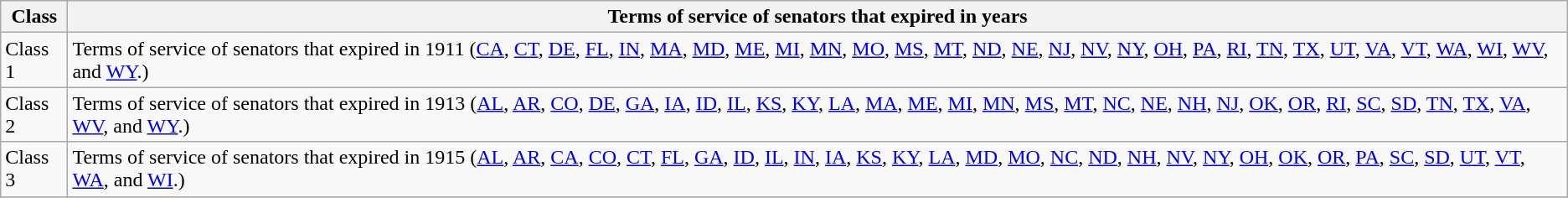<table class="wikitable sortable">
<tr valign=bottom>
<th>Class</th>
<th>Terms of service of senators that expired in years</th>
</tr>
<tr>
<td>Class 1</td>
<td>Terms of service of senators that expired in 1911 (<a href='#'>CA</a>, <a href='#'>CT</a>, <a href='#'>DE</a>, <a href='#'>FL</a>, <a href='#'>IN</a>, <a href='#'>MA</a>, <a href='#'>MD</a>, <a href='#'>ME</a>,  <a href='#'>MI</a>, <a href='#'>MN</a>, <a href='#'>MO</a>, <a href='#'>MS</a>, <a href='#'>MT</a>, <a href='#'>ND</a>, <a href='#'>NE</a>, <a href='#'>NJ</a>,  <a href='#'>NV</a>, <a href='#'>NY</a>, <a href='#'>OH</a>, <a href='#'>PA</a>, <a href='#'>RI</a>, <a href='#'>TN</a>, <a href='#'>TX</a>, <a href='#'>UT</a>, <a href='#'>VA</a>, <a href='#'>VT</a>, <a href='#'>WA</a>, <a href='#'>WI</a>, <a href='#'>WV</a>, and <a href='#'>WY</a>.)</td>
</tr>
<tr>
<td>Class 2</td>
<td>Terms of service of senators that expired in 1913 (<a href='#'>AL</a>, <a href='#'>AR</a>, <a href='#'>CO</a>, <a href='#'>DE</a>, <a href='#'>GA</a>, <a href='#'>IA</a>, <a href='#'>ID</a>, <a href='#'>IL</a>, <a href='#'>KS</a>, <a href='#'>KY</a>, <a href='#'>LA</a>, <a href='#'>MA</a>, <a href='#'>ME</a>, <a href='#'>MI</a>, <a href='#'>MN</a>, <a href='#'>MS</a>, <a href='#'>MT</a>, <a href='#'>NC</a>, <a href='#'>NE</a>, <a href='#'>NH</a>, <a href='#'>NJ</a>, <a href='#'>OK</a>, <a href='#'>OR</a>, <a href='#'>RI</a>, <a href='#'>SC</a>, <a href='#'>SD</a>, <a href='#'>TN</a>, <a href='#'>TX</a>, <a href='#'>VA</a>, <a href='#'>WV</a>, and <a href='#'>WY</a>.)</td>
</tr>
<tr>
<td>Class 3</td>
<td>Terms of service of senators that expired in 1915 (<a href='#'>AL</a>, <a href='#'>AR</a>, <a href='#'>CA</a>, <a href='#'>CO</a>, <a href='#'>CT</a>, <a href='#'>FL</a>, <a href='#'>GA</a>, <a href='#'>ID</a>, <a href='#'>IL</a>, <a href='#'>IN</a>, <a href='#'>IA</a>, <a href='#'>KS</a>, <a href='#'>KY</a>, <a href='#'>LA</a>, <a href='#'>MD</a>, <a href='#'>MO</a>, <a href='#'>NC</a>, <a href='#'>ND</a>, <a href='#'>NH</a>, <a href='#'>NV</a>, <a href='#'>NY</a>, <a href='#'>OH</a>, <a href='#'>OK</a>, <a href='#'>OR</a>, <a href='#'>PA</a>, <a href='#'>SC</a>, <a href='#'>SD</a>, <a href='#'>UT</a>, <a href='#'>VT</a>, <a href='#'>WA</a>, and <a href='#'>WI</a>.)</td>
</tr>
<tr>
</tr>
</table>
